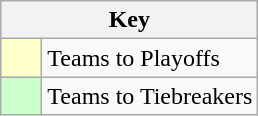<table class="wikitable" style="text-align: center;">
<tr>
<th colspan=2>Key</th>
</tr>
<tr>
<td style="background:#ffffcc; width:20px;"></td>
<td align=left>Teams to Playoffs</td>
</tr>
<tr>
<td style="background:#ccffcc; width:20px;"></td>
<td align=left>Teams to Tiebreakers</td>
</tr>
</table>
